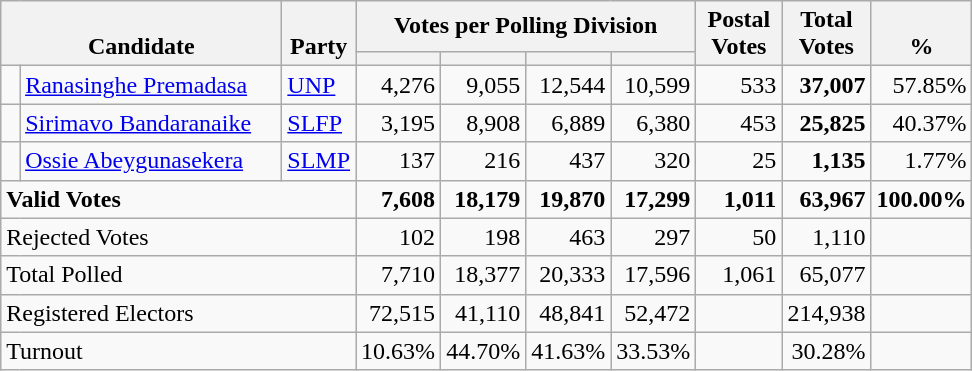<table class="wikitable" border="1" style="text-align:right;">
<tr>
<th align=left valign=bottom rowspan=2 colspan=2 width="180">Candidate</th>
<th align=left valign=bottom rowspan=2 width="40">Party</th>
<th colspan=4>Votes per Polling Division</th>
<th align=center valign=bottom rowspan=2 width="50">Postal<br>Votes</th>
<th align=center valign=bottom rowspan=2 width="50">Total Votes</th>
<th align=center valign=bottom rowspan=2 width="50">%</th>
</tr>
<tr>
<th></th>
<th></th>
<th></th>
<th></th>
</tr>
<tr>
<td bgcolor=> </td>
<td align=left><a href='#'>Ranasinghe Premadasa</a></td>
<td align=left><a href='#'>UNP</a></td>
<td>4,276</td>
<td>9,055</td>
<td>12,544</td>
<td>10,599</td>
<td>533</td>
<td><strong>37,007</strong></td>
<td>57.85%</td>
</tr>
<tr>
<td bgcolor=> </td>
<td align=left><a href='#'>Sirimavo Bandaranaike</a></td>
<td align=left><a href='#'>SLFP</a></td>
<td>3,195</td>
<td>8,908</td>
<td>6,889</td>
<td>6,380</td>
<td>453</td>
<td><strong>25,825</strong></td>
<td>40.37%</td>
</tr>
<tr>
<td bgcolor=> </td>
<td align=left><a href='#'>Ossie Abeygunasekera</a></td>
<td align=left><a href='#'>SLMP</a></td>
<td>137</td>
<td>216</td>
<td>437</td>
<td>320</td>
<td>25</td>
<td><strong>1,135</strong></td>
<td>1.77%</td>
</tr>
<tr>
<td align=left colspan=3><strong>Valid Votes</strong></td>
<td><strong>7,608</strong></td>
<td><strong>18,179</strong></td>
<td><strong>19,870</strong></td>
<td><strong>17,299</strong></td>
<td><strong>1,011</strong></td>
<td><strong>63,967</strong></td>
<td><strong>100.00%</strong></td>
</tr>
<tr>
<td align=left colspan=3>Rejected Votes</td>
<td>102</td>
<td>198</td>
<td>463</td>
<td>297</td>
<td>50</td>
<td>1,110</td>
<td></td>
</tr>
<tr>
<td align=left colspan=3>Total Polled</td>
<td>7,710</td>
<td>18,377</td>
<td>20,333</td>
<td>17,596</td>
<td>1,061</td>
<td>65,077</td>
<td></td>
</tr>
<tr>
<td align=left colspan=3>Registered Electors</td>
<td>72,515</td>
<td>41,110</td>
<td>48,841</td>
<td>52,472</td>
<td></td>
<td>214,938</td>
<td></td>
</tr>
<tr>
<td align=left colspan=3>Turnout</td>
<td>10.63%</td>
<td>44.70%</td>
<td>41.63%</td>
<td>33.53%</td>
<td></td>
<td>30.28%</td>
<td></td>
</tr>
</table>
